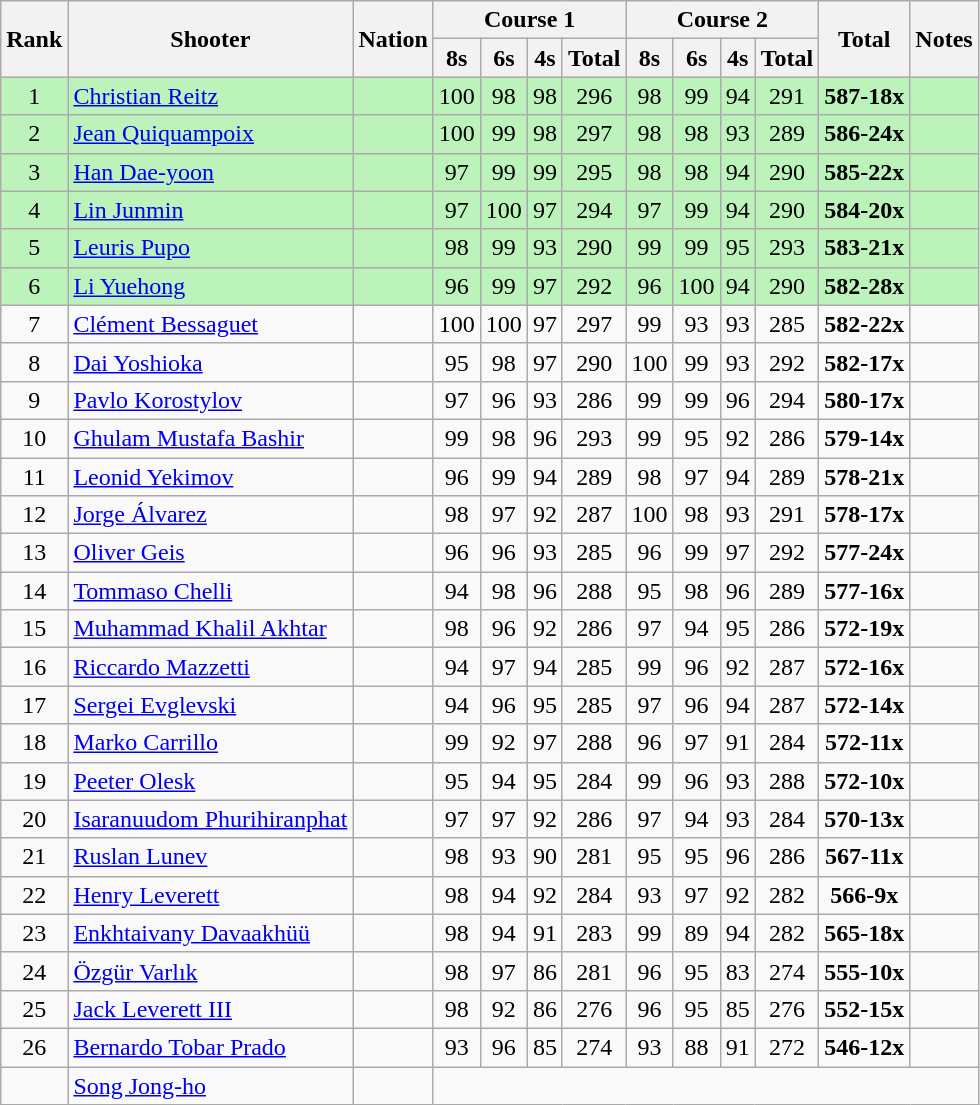<table class="wikitable sortable" style="text-align: center">
<tr>
<th rowspan=2>Rank</th>
<th rowspan=2>Shooter</th>
<th rowspan=2>Nation</th>
<th colspan=4>Course 1</th>
<th colspan=4>Course 2</th>
<th rowspan=2>Total</th>
<th rowspan=2 class="unsortable">Notes</th>
</tr>
<tr>
<th>8s</th>
<th>6s</th>
<th>4s</th>
<th>Total</th>
<th>8s</th>
<th>6s</th>
<th>4s</th>
<th>Total</th>
</tr>
<tr bgcolor=bbf3bb>
<td>1</td>
<td align=left><a href='#'>Christian Reitz</a></td>
<td align=left></td>
<td>100</td>
<td>98</td>
<td>98</td>
<td>296</td>
<td>98</td>
<td>99</td>
<td>94</td>
<td>291</td>
<td><strong>587-18x</strong></td>
<td></td>
</tr>
<tr bgcolor=bbf3bb>
<td>2</td>
<td align=left><a href='#'>Jean Quiquampoix</a></td>
<td align=left></td>
<td>100</td>
<td>99</td>
<td>98</td>
<td>297</td>
<td>98</td>
<td>98</td>
<td>93</td>
<td>289</td>
<td><strong>586-24x</strong></td>
<td></td>
</tr>
<tr bgcolor=bbf3bb>
<td>3</td>
<td align=left><a href='#'>Han Dae-yoon</a></td>
<td align=left></td>
<td>97</td>
<td>99</td>
<td>99</td>
<td>295</td>
<td>98</td>
<td>98</td>
<td>94</td>
<td>290</td>
<td><strong>585-22x</strong></td>
<td></td>
</tr>
<tr bgcolor=bbf3bb>
<td>4</td>
<td align=left><a href='#'>Lin Junmin</a></td>
<td align=left></td>
<td>97</td>
<td>100</td>
<td>97</td>
<td>294</td>
<td>97</td>
<td>99</td>
<td>94</td>
<td>290</td>
<td><strong>584-20x</strong></td>
<td></td>
</tr>
<tr bgcolor=bbf3bb>
<td>5</td>
<td align=left><a href='#'>Leuris Pupo</a></td>
<td align=left></td>
<td>98</td>
<td>99</td>
<td>93</td>
<td>290</td>
<td>99</td>
<td>99</td>
<td>95</td>
<td>293</td>
<td><strong>583-21x</strong></td>
<td></td>
</tr>
<tr bgcolor=bbf3bb>
<td>6</td>
<td align=left><a href='#'>Li Yuehong</a></td>
<td align=left></td>
<td>96</td>
<td>99</td>
<td>97</td>
<td>292</td>
<td>96</td>
<td>100</td>
<td>94</td>
<td>290</td>
<td><strong>582-28x</strong></td>
<td></td>
</tr>
<tr>
<td>7</td>
<td align=left><a href='#'>Clément Bessaguet</a></td>
<td align=left></td>
<td>100</td>
<td>100</td>
<td>97</td>
<td>297</td>
<td>99</td>
<td>93</td>
<td>93</td>
<td>285</td>
<td><strong>582-22x</strong></td>
<td></td>
</tr>
<tr>
<td>8</td>
<td align=left><a href='#'>Dai Yoshioka</a></td>
<td align=left></td>
<td>95</td>
<td>98</td>
<td>97</td>
<td>290</td>
<td>100</td>
<td>99</td>
<td>93</td>
<td>292</td>
<td><strong>582-17x</strong></td>
<td></td>
</tr>
<tr>
<td>9</td>
<td align=left><a href='#'>Pavlo Korostylov</a></td>
<td align=left></td>
<td>97</td>
<td>96</td>
<td>93</td>
<td>286</td>
<td>99</td>
<td>99</td>
<td>96</td>
<td>294</td>
<td><strong>580-17x</strong></td>
<td></td>
</tr>
<tr>
<td>10</td>
<td align=left><a href='#'>Ghulam Mustafa Bashir</a></td>
<td align=left></td>
<td>99</td>
<td>98</td>
<td>96</td>
<td>293</td>
<td>99</td>
<td>95</td>
<td>92</td>
<td>286</td>
<td><strong>579-14x</strong></td>
<td></td>
</tr>
<tr>
<td>11</td>
<td align=left><a href='#'>Leonid Yekimov</a></td>
<td align=left></td>
<td>96</td>
<td>99</td>
<td>94</td>
<td>289</td>
<td>98</td>
<td>97</td>
<td>94</td>
<td>289</td>
<td><strong>578-21x</strong></td>
<td></td>
</tr>
<tr>
<td>12</td>
<td align=left><a href='#'>Jorge Álvarez</a></td>
<td align=left></td>
<td>98</td>
<td>97</td>
<td>92</td>
<td>287</td>
<td>100</td>
<td>98</td>
<td>93</td>
<td>291</td>
<td><strong>578-17x</strong></td>
<td></td>
</tr>
<tr>
<td>13</td>
<td align=left><a href='#'>Oliver Geis</a></td>
<td align=left></td>
<td>96</td>
<td>96</td>
<td>93</td>
<td>285</td>
<td>96</td>
<td>99</td>
<td>97</td>
<td>292</td>
<td><strong>577-24x</strong></td>
<td></td>
</tr>
<tr>
<td>14</td>
<td align=left><a href='#'>Tommaso Chelli</a></td>
<td align=left></td>
<td>94</td>
<td>98</td>
<td>96</td>
<td>288</td>
<td>95</td>
<td>98</td>
<td>96</td>
<td>289</td>
<td><strong>577-16x</strong></td>
<td></td>
</tr>
<tr>
<td>15</td>
<td align=left><a href='#'>Muhammad Khalil Akhtar</a></td>
<td align=left></td>
<td>98</td>
<td>96</td>
<td>92</td>
<td>286</td>
<td>97</td>
<td>94</td>
<td>95</td>
<td>286</td>
<td><strong>572-19x</strong></td>
<td></td>
</tr>
<tr>
<td>16</td>
<td align=left><a href='#'>Riccardo Mazzetti</a></td>
<td align=left></td>
<td>94</td>
<td>97</td>
<td>94</td>
<td>285</td>
<td>99</td>
<td>96</td>
<td>92</td>
<td>287</td>
<td><strong>572-16x</strong></td>
<td></td>
</tr>
<tr>
<td>17</td>
<td align=left><a href='#'>Sergei Evglevski</a></td>
<td align=left></td>
<td>94</td>
<td>96</td>
<td>95</td>
<td>285</td>
<td>97</td>
<td>96</td>
<td>94</td>
<td>287</td>
<td><strong>572-14x</strong></td>
<td></td>
</tr>
<tr>
<td>18</td>
<td align=left><a href='#'>Marko Carrillo</a></td>
<td align=left></td>
<td>99</td>
<td>92</td>
<td>97</td>
<td>288</td>
<td>96</td>
<td>97</td>
<td>91</td>
<td>284</td>
<td><strong>572-11x</strong></td>
<td></td>
</tr>
<tr>
<td>19</td>
<td align=left><a href='#'>Peeter Olesk</a></td>
<td align=left></td>
<td>95</td>
<td>94</td>
<td>95</td>
<td>284</td>
<td>99</td>
<td>96</td>
<td>93</td>
<td>288</td>
<td><strong>572-10x</strong></td>
<td></td>
</tr>
<tr>
<td>20</td>
<td align=left><a href='#'>Isaranuudom Phurihiranphat</a></td>
<td align=left></td>
<td>97</td>
<td>97</td>
<td>92</td>
<td>286</td>
<td>97</td>
<td>94</td>
<td>93</td>
<td>284</td>
<td><strong>570-13x</strong></td>
<td></td>
</tr>
<tr>
<td>21</td>
<td align=left><a href='#'>Ruslan Lunev</a></td>
<td align=left></td>
<td>98</td>
<td>93</td>
<td>90</td>
<td>281</td>
<td>95</td>
<td>95</td>
<td>96</td>
<td>286</td>
<td><strong>567-11x</strong></td>
<td></td>
</tr>
<tr>
<td>22</td>
<td align=left><a href='#'>Henry Leverett</a></td>
<td align=left></td>
<td>98</td>
<td>94</td>
<td>92</td>
<td>284</td>
<td>93</td>
<td>97</td>
<td>92</td>
<td>282</td>
<td><strong>566-9x</strong></td>
<td></td>
</tr>
<tr>
<td>23</td>
<td align=left><a href='#'>Enkhtaivany Davaakhüü</a></td>
<td align=left></td>
<td>98</td>
<td>94</td>
<td>91</td>
<td>283</td>
<td>99</td>
<td>89</td>
<td>94</td>
<td>282</td>
<td><strong>565-18x</strong></td>
<td></td>
</tr>
<tr>
<td>24</td>
<td align=left><a href='#'>Özgür Varlık</a></td>
<td align=left></td>
<td>98</td>
<td>97</td>
<td>86</td>
<td>281</td>
<td>96</td>
<td>95</td>
<td>83</td>
<td>274</td>
<td><strong>555-10x</strong></td>
<td></td>
</tr>
<tr>
<td>25</td>
<td align=left><a href='#'>Jack Leverett III</a></td>
<td align=left></td>
<td>98</td>
<td>92</td>
<td>86</td>
<td>276</td>
<td>96</td>
<td>95</td>
<td>85</td>
<td>276</td>
<td><strong>552-15x</strong></td>
<td></td>
</tr>
<tr>
<td>26</td>
<td align=left><a href='#'>Bernardo Tobar Prado</a></td>
<td align=left></td>
<td>93</td>
<td>96</td>
<td>85</td>
<td>274</td>
<td>93</td>
<td>88</td>
<td>91</td>
<td>272</td>
<td><strong>546-12x</strong></td>
<td></td>
</tr>
<tr>
<td></td>
<td align=left><a href='#'>Song Jong-ho</a></td>
<td align=left></td>
<td colspan=10></td>
</tr>
</table>
